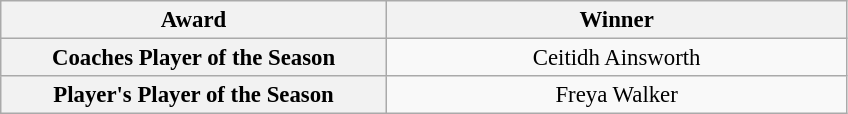<table class="wikitable" style="font-size:95%; text-align:center;">
<tr>
<th style="width:250px;">Award</th>
<th style="width:300px;">Winner</th>
</tr>
<tr>
<th>Coaches Player of the Season</th>
<td> Ceitidh Ainsworth</td>
</tr>
<tr>
<th>Player's Player of the Season</th>
<td> Freya Walker</td>
</tr>
</table>
